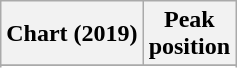<table class="wikitable plainrowheaders sortable" style="text-align:center;">
<tr>
<th scope="col">Chart (2019)</th>
<th scope="col">Peak<br>position</th>
</tr>
<tr>
</tr>
<tr>
</tr>
<tr>
</tr>
</table>
